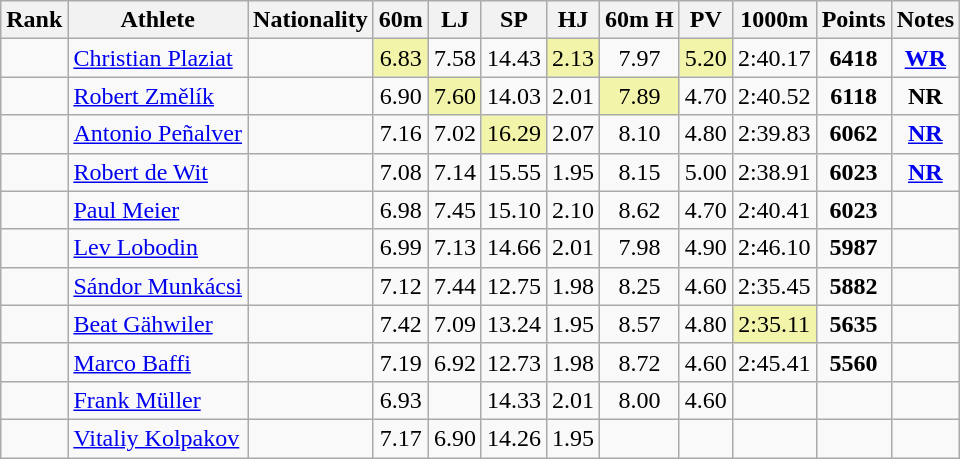<table class="wikitable sortable" style=" text-align:center">
<tr>
<th>Rank</th>
<th>Athlete</th>
<th>Nationality</th>
<th>60m</th>
<th>LJ</th>
<th>SP</th>
<th>HJ</th>
<th>60m H</th>
<th>PV</th>
<th>1000m</th>
<th>Points</th>
<th>Notes</th>
</tr>
<tr>
<td></td>
<td align=left><a href='#'>Christian Plaziat</a></td>
<td align=left></td>
<td bgcolor=#F2F5A9>6.83</td>
<td>7.58</td>
<td>14.43</td>
<td bgcolor=#F2F5A9>2.13</td>
<td>7.97</td>
<td bgcolor=#F2F5A9>5.20</td>
<td>2:40.17</td>
<td><strong>6418</strong></td>
<td><strong><a href='#'>WR</a></strong></td>
</tr>
<tr>
<td></td>
<td align=left><a href='#'>Robert Změlík</a></td>
<td align=left></td>
<td>6.90</td>
<td bgcolor=#F2F5A9>7.60</td>
<td>14.03</td>
<td>2.01</td>
<td bgcolor=#F2F5A9>7.89</td>
<td>4.70</td>
<td>2:40.52</td>
<td><strong>6118</strong></td>
<td><strong>NR</strong></td>
</tr>
<tr>
<td></td>
<td align=left><a href='#'>Antonio Peñalver</a></td>
<td align=left></td>
<td>7.16</td>
<td>7.02</td>
<td bgcolor=#F2F5A9>16.29</td>
<td>2.07</td>
<td>8.10</td>
<td>4.80</td>
<td>2:39.83</td>
<td><strong>6062</strong></td>
<td><strong><a href='#'>NR</a></strong></td>
</tr>
<tr>
<td></td>
<td align=left><a href='#'>Robert de Wit</a></td>
<td align=left></td>
<td>7.08</td>
<td>7.14</td>
<td>15.55</td>
<td>1.95</td>
<td>8.15</td>
<td>5.00</td>
<td>2:38.91</td>
<td><strong>6023</strong></td>
<td><strong><a href='#'>NR</a></strong></td>
</tr>
<tr>
<td></td>
<td align=left><a href='#'>Paul Meier</a></td>
<td align=left></td>
<td>6.98</td>
<td>7.45</td>
<td>15.10</td>
<td>2.10</td>
<td>8.62</td>
<td>4.70</td>
<td>2:40.41</td>
<td><strong>6023</strong></td>
<td></td>
</tr>
<tr>
<td></td>
<td align=left><a href='#'>Lev Lobodin</a></td>
<td align=left></td>
<td>6.99</td>
<td>7.13</td>
<td>14.66</td>
<td>2.01</td>
<td>7.98</td>
<td>4.90</td>
<td>2:46.10</td>
<td><strong>5987</strong></td>
<td></td>
</tr>
<tr>
<td></td>
<td align=left><a href='#'>Sándor Munkácsi</a></td>
<td align=left></td>
<td>7.12</td>
<td>7.44</td>
<td>12.75</td>
<td>1.98</td>
<td>8.25</td>
<td>4.60</td>
<td>2:35.45</td>
<td><strong>5882</strong></td>
<td></td>
</tr>
<tr>
<td></td>
<td align=left><a href='#'>Beat Gähwiler</a></td>
<td align=left></td>
<td>7.42</td>
<td>7.09</td>
<td>13.24</td>
<td>1.95</td>
<td>8.57</td>
<td>4.80</td>
<td bgcolor=#F2F5A9>2:35.11</td>
<td><strong>5635</strong></td>
<td></td>
</tr>
<tr>
<td></td>
<td align=left><a href='#'>Marco Baffi</a></td>
<td align=left></td>
<td>7.19</td>
<td>6.92</td>
<td>12.73</td>
<td>1.98</td>
<td>8.72</td>
<td>4.60</td>
<td>2:45.41</td>
<td><strong>5560</strong></td>
<td></td>
</tr>
<tr>
<td></td>
<td align=left><a href='#'>Frank Müller</a></td>
<td align=left></td>
<td>6.93</td>
<td></td>
<td>14.33</td>
<td>2.01</td>
<td>8.00</td>
<td>4.60</td>
<td></td>
<td><strong></strong></td>
<td></td>
</tr>
<tr>
<td></td>
<td align=left><a href='#'>Vitaliy Kolpakov</a></td>
<td align=left></td>
<td>7.17</td>
<td>6.90</td>
<td>14.26</td>
<td>1.95</td>
<td></td>
<td></td>
<td></td>
<td><strong></strong></td>
<td></td>
</tr>
</table>
